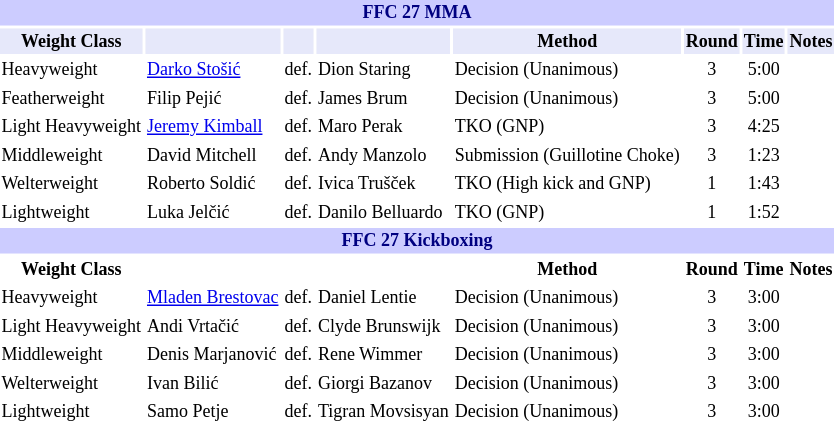<table class="toccolours" style="font-size: 75%;">
<tr>
<th colspan="8" style="background-color: #ccf; color: #000080; text-align: center;"><strong>FFC 27 MMA</strong></th>
</tr>
<tr>
<th colspan="1" style="background-color: #E6E8FA; color: #000000; text-align: center;">Weight Class</th>
<th colspan="1" style="background-color: #E6E8FA; color: #000000; text-align: center;"></th>
<th colspan="1" style="background-color: #E6E8FA; color: #000000; text-align: center;"></th>
<th colspan="1" style="background-color: #E6E8FA; color: #000000; text-align: center;"></th>
<th colspan="1" style="background-color: #E6E8FA; color: #000000; text-align: center;">Method</th>
<th colspan="1" style="background-color: #E6E8FA; color: #000000; text-align: center;">Round</th>
<th colspan="1" style="background-color: #E6E8FA; color: #000000; text-align: center;">Time</th>
<th colspan="1" style="background-color: #E6E8FA; color: #000000; text-align: center;">Notes</th>
</tr>
<tr>
<td>Heavyweight</td>
<td><a href='#'>Darko Stošić</a></td>
<td>def.</td>
<td>Dion Staring</td>
<td>Decision (Unanimous)</td>
<td align="center">3</td>
<td align="center">5:00</td>
<td></td>
</tr>
<tr>
<td>Featherweight</td>
<td>Filip Pejić</td>
<td>def.</td>
<td>James Brum</td>
<td>Decision (Unanimous)</td>
<td align="center">3</td>
<td align="center">5:00</td>
<td></td>
</tr>
<tr>
<td>Light Heavyweight</td>
<td><a href='#'>Jeremy Kimball</a></td>
<td>def.</td>
<td>Maro Perak</td>
<td>TKO (GNP)</td>
<td align="center">3</td>
<td align="center">4:25</td>
<td></td>
</tr>
<tr>
<td>Middleweight</td>
<td>David Mitchell</td>
<td>def.</td>
<td>Andy Manzolo</td>
<td>Submission (Guillotine Choke)</td>
<td align="center">3</td>
<td align="center">1:23</td>
<td></td>
</tr>
<tr>
<td>Welterweight</td>
<td>Roberto Soldić</td>
<td>def.</td>
<td>Ivica Trušček</td>
<td>TKO (High kick and GNP)</td>
<td align="center">1</td>
<td align="center">1:43</td>
<td></td>
</tr>
<tr>
<td>Lightweight</td>
<td>Luka Jelčić</td>
<td>def.</td>
<td>Danilo Belluardo</td>
<td>TKO (GNP)</td>
<td align="center">1</td>
<td align="center">1:52</td>
<td></td>
</tr>
<tr>
<th colspan="8" style="background-color: #ccf; color: #000080; text-align: center;"><strong>FFC 27 Kickboxing</strong></th>
</tr>
<tr>
<th colspan="1">Weight Class</th>
<th colspan="1"></th>
<th colspan="1"></th>
<th colspan="1"></th>
<th colspan="1">Method</th>
<th colspan="1">Round</th>
<th colspan="1">Time</th>
<th colspan="1">Notes</th>
</tr>
<tr>
<td>Heavyweight</td>
<td><a href='#'>Mladen Brestovac</a></td>
<td>def.</td>
<td>Daniel Lentie</td>
<td>Decision (Unanimous)</td>
<td align="center">3</td>
<td align="center">3:00</td>
<td></td>
</tr>
<tr>
<td>Light Heavyweight</td>
<td>Andi Vrtačić</td>
<td>def.</td>
<td>Clyde Brunswijk</td>
<td>Decision (Unanimous)</td>
<td align="center">3</td>
<td align="center">3:00</td>
<td></td>
</tr>
<tr>
<td>Middleweight</td>
<td>Denis Marjanović</td>
<td>def.</td>
<td>Rene Wimmer</td>
<td>Decision (Unanimous)</td>
<td align="center">3</td>
<td align="center">3:00</td>
<td></td>
</tr>
<tr>
<td>Welterweight</td>
<td>Ivan Bilić</td>
<td>def.</td>
<td>Giorgi Bazanov</td>
<td>Decision (Unanimous)</td>
<td align="center">3</td>
<td align="center">3:00</td>
<td></td>
</tr>
<tr>
<td>Lightweight</td>
<td>Samo Petje</td>
<td>def.</td>
<td>Tigran Movsisyan</td>
<td>Decision (Unanimous)</td>
<td align="center">3</td>
<td align="center">3:00</td>
<td></td>
</tr>
<tr>
</tr>
</table>
